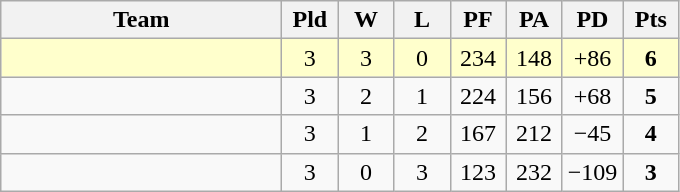<table class=wikitable style="text-align:center">
<tr>
<th width=180>Team</th>
<th width=30>Pld</th>
<th width=30>W</th>
<th width=30>L</th>
<th width=30>PF</th>
<th width=30>PA</th>
<th width=30>PD</th>
<th width=30>Pts</th>
</tr>
<tr bgcolor="#ffffcc">
<td align="left"></td>
<td>3</td>
<td>3</td>
<td>0</td>
<td>234</td>
<td>148</td>
<td>+86</td>
<td><strong>6</strong></td>
</tr>
<tr>
<td align="left"></td>
<td>3</td>
<td>2</td>
<td>1</td>
<td>224</td>
<td>156</td>
<td>+68</td>
<td><strong>5</strong></td>
</tr>
<tr>
<td align="left"></td>
<td>3</td>
<td>1</td>
<td>2</td>
<td>167</td>
<td>212</td>
<td>−45</td>
<td><strong>4</strong></td>
</tr>
<tr>
<td align="left"></td>
<td>3</td>
<td>0</td>
<td>3</td>
<td>123</td>
<td>232</td>
<td>−109</td>
<td><strong>3</strong></td>
</tr>
</table>
